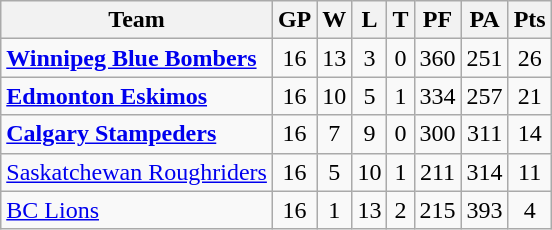<table class="wikitable">
<tr>
<th>Team</th>
<th>GP</th>
<th>W</th>
<th>L</th>
<th>T</th>
<th>PF</th>
<th>PA</th>
<th>Pts</th>
</tr>
<tr align="center">
<td align="left"><strong><a href='#'>Winnipeg Blue Bombers</a></strong></td>
<td>16</td>
<td>13</td>
<td>3</td>
<td>0</td>
<td>360</td>
<td>251</td>
<td>26</td>
</tr>
<tr align="center">
<td align="left"><strong><a href='#'>Edmonton Eskimos</a></strong></td>
<td>16</td>
<td>10</td>
<td>5</td>
<td>1</td>
<td>334</td>
<td>257</td>
<td>21</td>
</tr>
<tr align="center">
<td align="left"><strong><a href='#'>Calgary Stampeders</a></strong></td>
<td>16</td>
<td>7</td>
<td>9</td>
<td>0</td>
<td>300</td>
<td>311</td>
<td>14</td>
</tr>
<tr align="center">
<td align="left"><a href='#'>Saskatchewan Roughriders</a></td>
<td>16</td>
<td>5</td>
<td>10</td>
<td>1</td>
<td>211</td>
<td>314</td>
<td>11</td>
</tr>
<tr align="center">
<td align="left"><a href='#'>BC Lions</a></td>
<td>16</td>
<td>1</td>
<td>13</td>
<td>2</td>
<td>215</td>
<td>393</td>
<td>4</td>
</tr>
</table>
